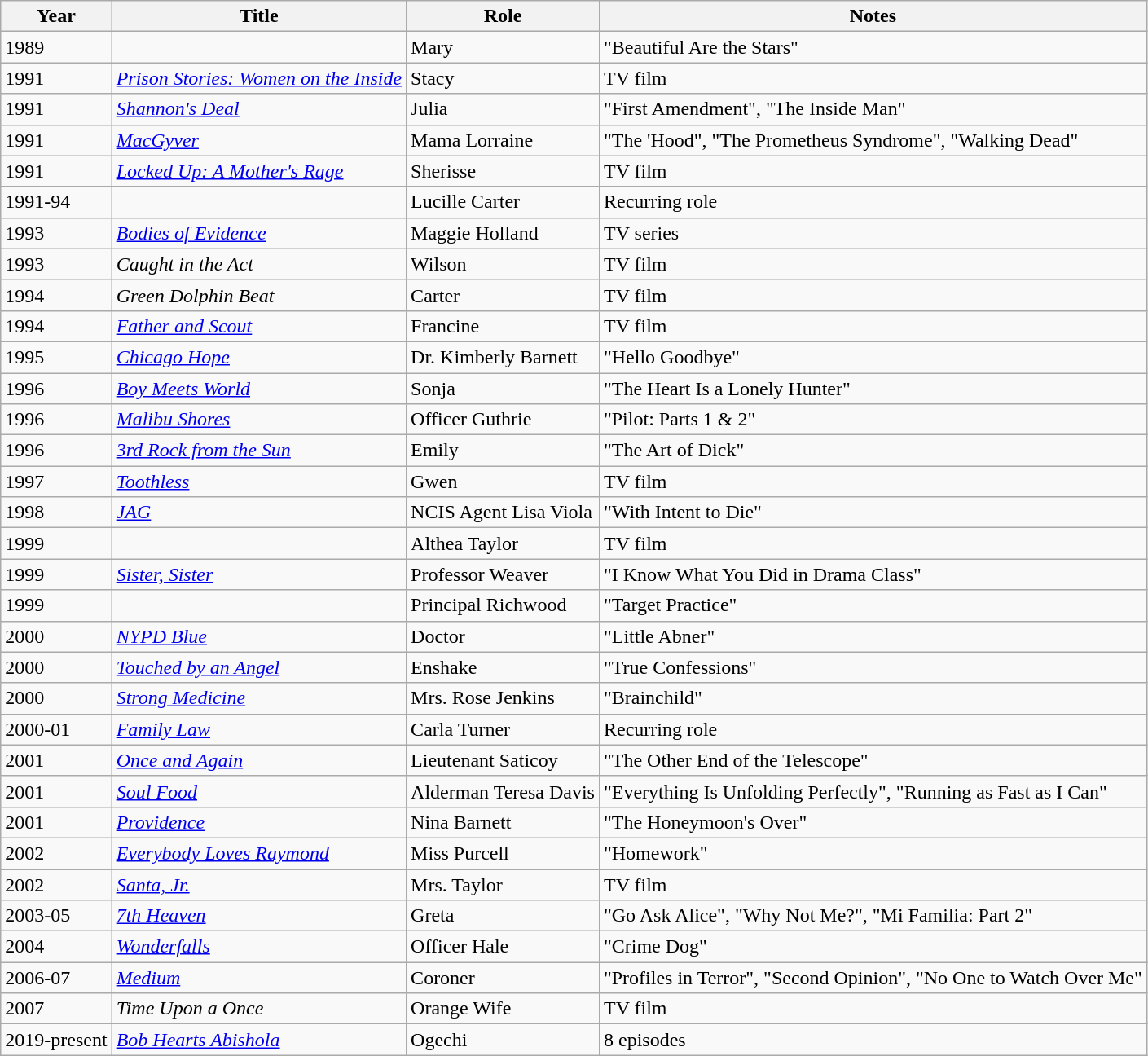<table class="wikitable sortable">
<tr>
<th>Year</th>
<th>Title</th>
<th>Role</th>
<th class="unsortable">Notes</th>
</tr>
<tr>
<td>1989</td>
<td><em></em></td>
<td>Mary</td>
<td>"Beautiful Are the Stars"</td>
</tr>
<tr>
<td>1991</td>
<td><em><a href='#'>Prison Stories: Women on the Inside</a></em></td>
<td>Stacy</td>
<td>TV film</td>
</tr>
<tr>
<td>1991</td>
<td><em><a href='#'>Shannon's Deal</a></em></td>
<td>Julia</td>
<td>"First Amendment", "The Inside Man"</td>
</tr>
<tr>
<td>1991</td>
<td><em><a href='#'>MacGyver</a></em></td>
<td>Mama Lorraine</td>
<td>"The 'Hood", "The Prometheus Syndrome", "Walking Dead"</td>
</tr>
<tr>
<td>1991</td>
<td><em><a href='#'>Locked Up: A Mother's Rage</a></em></td>
<td>Sherisse</td>
<td>TV film</td>
</tr>
<tr>
<td>1991-94</td>
<td><em></em></td>
<td>Lucille Carter</td>
<td>Recurring role</td>
</tr>
<tr>
<td>1993</td>
<td><em><a href='#'>Bodies of Evidence</a></em></td>
<td>Maggie Holland</td>
<td>TV series</td>
</tr>
<tr>
<td>1993</td>
<td><em>Caught in the Act</em></td>
<td>Wilson</td>
<td>TV film</td>
</tr>
<tr>
<td>1994</td>
<td><em>Green Dolphin Beat</em></td>
<td>Carter</td>
<td>TV film</td>
</tr>
<tr>
<td>1994</td>
<td><em><a href='#'>Father and Scout</a></em></td>
<td>Francine</td>
<td>TV film</td>
</tr>
<tr>
<td>1995</td>
<td><em><a href='#'>Chicago Hope</a></em></td>
<td>Dr. Kimberly Barnett</td>
<td>"Hello Goodbye"</td>
</tr>
<tr>
<td>1996</td>
<td><em><a href='#'>Boy Meets World</a></em></td>
<td>Sonja</td>
<td>"The Heart Is a Lonely Hunter"</td>
</tr>
<tr>
<td>1996</td>
<td><em><a href='#'>Malibu Shores</a></em></td>
<td>Officer Guthrie</td>
<td>"Pilot: Parts 1 & 2"</td>
</tr>
<tr>
<td>1996</td>
<td><em><a href='#'>3rd Rock from the Sun</a></em></td>
<td>Emily</td>
<td>"The Art of Dick"</td>
</tr>
<tr>
<td>1997</td>
<td><em><a href='#'>Toothless</a></em></td>
<td>Gwen</td>
<td>TV film</td>
</tr>
<tr>
<td>1998</td>
<td><em><a href='#'>JAG</a></em></td>
<td>NCIS Agent Lisa Viola</td>
<td>"With Intent to Die"</td>
</tr>
<tr>
<td>1999</td>
<td><em></em></td>
<td>Althea Taylor</td>
<td>TV film</td>
</tr>
<tr>
<td>1999</td>
<td><em><a href='#'>Sister, Sister</a></em></td>
<td>Professor Weaver</td>
<td>"I Know What You Did in Drama Class"</td>
</tr>
<tr>
<td>1999</td>
<td><em></em></td>
<td>Principal Richwood</td>
<td>"Target Practice"</td>
</tr>
<tr>
<td>2000</td>
<td><em><a href='#'>NYPD Blue</a></em></td>
<td>Doctor</td>
<td>"Little Abner"</td>
</tr>
<tr>
<td>2000</td>
<td><em><a href='#'>Touched by an Angel</a></em></td>
<td>Enshake</td>
<td>"True Confessions"</td>
</tr>
<tr>
<td>2000</td>
<td><em><a href='#'>Strong Medicine</a></em></td>
<td>Mrs. Rose Jenkins</td>
<td>"Brainchild"</td>
</tr>
<tr>
<td>2000-01</td>
<td><em><a href='#'>Family Law</a></em></td>
<td>Carla Turner</td>
<td>Recurring role</td>
</tr>
<tr>
<td>2001</td>
<td><em><a href='#'>Once and Again</a></em></td>
<td>Lieutenant Saticoy</td>
<td>"The Other End of the Telescope"</td>
</tr>
<tr>
<td>2001</td>
<td><em><a href='#'>Soul Food</a></em></td>
<td>Alderman Teresa Davis</td>
<td>"Everything Is Unfolding Perfectly", "Running as Fast as I Can"</td>
</tr>
<tr>
<td>2001</td>
<td><em><a href='#'>Providence</a></em></td>
<td>Nina Barnett</td>
<td>"The Honeymoon's Over"</td>
</tr>
<tr>
<td>2002</td>
<td><em><a href='#'>Everybody Loves Raymond</a></em></td>
<td>Miss Purcell</td>
<td>"Homework"</td>
</tr>
<tr>
<td>2002</td>
<td><em><a href='#'>Santa, Jr.</a></em></td>
<td>Mrs. Taylor</td>
<td>TV film</td>
</tr>
<tr>
<td>2003-05</td>
<td><em><a href='#'>7th Heaven</a></em></td>
<td>Greta</td>
<td>"Go Ask Alice", "Why Not Me?", "Mi Familia: Part 2"</td>
</tr>
<tr>
<td>2004</td>
<td><em><a href='#'>Wonderfalls</a></em></td>
<td>Officer Hale</td>
<td>"Crime Dog"</td>
</tr>
<tr>
<td>2006-07</td>
<td><em><a href='#'>Medium</a></em></td>
<td>Coroner</td>
<td>"Profiles in Terror", "Second Opinion", "No One to Watch Over Me"</td>
</tr>
<tr>
<td>2007</td>
<td><em>Time Upon a Once</em></td>
<td>Orange Wife</td>
<td>TV film</td>
</tr>
<tr>
<td>2019-present</td>
<td><em><a href='#'>Bob Hearts Abishola</a></em></td>
<td>Ogechi</td>
<td>8 episodes</td>
</tr>
</table>
